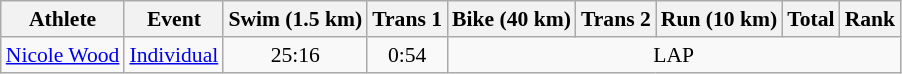<table class="wikitable" style="font-size:90%">
<tr>
<th>Athlete</th>
<th>Event</th>
<th>Swim (1.5 km)</th>
<th>Trans 1</th>
<th>Bike (40 km)</th>
<th>Trans 2</th>
<th>Run (10 km)</th>
<th>Total</th>
<th>Rank</th>
</tr>
<tr align=center>
<td align=left><a href='#'>Nicole Wood</a></td>
<td align=left><a href='#'>Individual</a></td>
<td>25:16</td>
<td>0:54</td>
<td colspan=5>LAP</td>
</tr>
</table>
